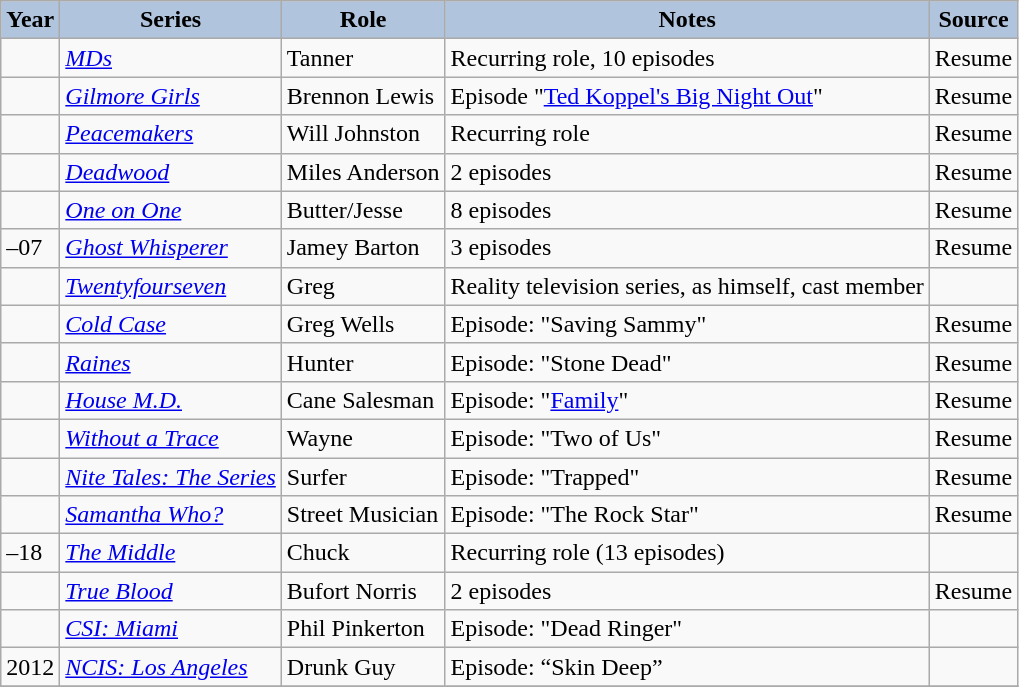<table class="wikitable sortable plainrowheaders" style="width=95%;  font-size: 100%;">
<tr>
<th style="background:#b0c4de;">Year</th>
<th style="background:#b0c4de;">Series</th>
<th style="background:#b0c4de;">Role</th>
<th style="background:#b0c4de;" class="unsortable">Notes</th>
<th style="background:#b0c4de;" class="unsortable">Source</th>
</tr>
<tr>
<td></td>
<td><em><a href='#'>MDs</a></em></td>
<td>Tanner</td>
<td>Recurring role, 10 episodes</td>
<td>Resume</td>
</tr>
<tr>
<td></td>
<td><em><a href='#'>Gilmore Girls</a></em></td>
<td>Brennon Lewis</td>
<td>Episode "<a href='#'>Ted Koppel's Big Night Out</a>"</td>
<td>Resume</td>
</tr>
<tr>
<td></td>
<td><em><a href='#'>Peacemakers</a></em></td>
<td>Will Johnston</td>
<td>Recurring role</td>
<td>Resume</td>
</tr>
<tr>
<td></td>
<td><em><a href='#'>Deadwood</a></em></td>
<td>Miles Anderson</td>
<td>2 episodes</td>
<td>Resume</td>
</tr>
<tr>
<td></td>
<td><em><a href='#'>One on One</a></em></td>
<td>Butter/Jesse</td>
<td>8 episodes</td>
<td>Resume</td>
</tr>
<tr>
<td>–07</td>
<td><em><a href='#'>Ghost Whisperer</a></em></td>
<td>Jamey Barton</td>
<td>3 episodes</td>
<td>Resume</td>
</tr>
<tr>
<td></td>
<td><em><a href='#'>Twentyfourseven</a></em></td>
<td>Greg</td>
<td>Reality television series, as himself, cast member</td>
<td></td>
</tr>
<tr>
<td></td>
<td><em><a href='#'>Cold Case</a></em></td>
<td>Greg Wells</td>
<td>Episode: "Saving Sammy"</td>
<td>Resume</td>
</tr>
<tr>
<td></td>
<td><em><a href='#'>Raines</a></em></td>
<td>Hunter</td>
<td>Episode: "Stone Dead"</td>
<td>Resume</td>
</tr>
<tr>
<td></td>
<td><em><a href='#'>House M.D.</a></em></td>
<td>Cane Salesman</td>
<td>Episode: "<a href='#'>Family</a>"</td>
<td>Resume</td>
</tr>
<tr>
<td></td>
<td><em><a href='#'>Without a Trace</a></em></td>
<td>Wayne</td>
<td>Episode: "Two of Us"</td>
<td>Resume</td>
</tr>
<tr>
<td></td>
<td><em><a href='#'>Nite Tales: The Series</a></em></td>
<td>Surfer</td>
<td>Episode: "Trapped"</td>
<td>Resume</td>
</tr>
<tr>
<td></td>
<td><em><a href='#'>Samantha Who?</a></em></td>
<td>Street Musician</td>
<td>Episode: "The Rock Star"</td>
<td>Resume</td>
</tr>
<tr>
<td>–18</td>
<td><em><a href='#'>The Middle</a></em></td>
<td>Chuck</td>
<td>Recurring role (13 episodes)</td>
<td></td>
</tr>
<tr>
<td></td>
<td><em><a href='#'>True Blood</a></em></td>
<td>Bufort Norris</td>
<td>2 episodes</td>
<td>Resume</td>
</tr>
<tr>
<td></td>
<td><em><a href='#'>CSI: Miami</a></em></td>
<td>Phil Pinkerton</td>
<td>Episode: "Dead Ringer"</td>
<td></td>
</tr>
<tr>
<td>2012</td>
<td><em><a href='#'>NCIS: Los Angeles</a></em></td>
<td>Drunk Guy</td>
<td>Episode: “Skin Deep”</td>
<td></td>
</tr>
<tr>
</tr>
</table>
